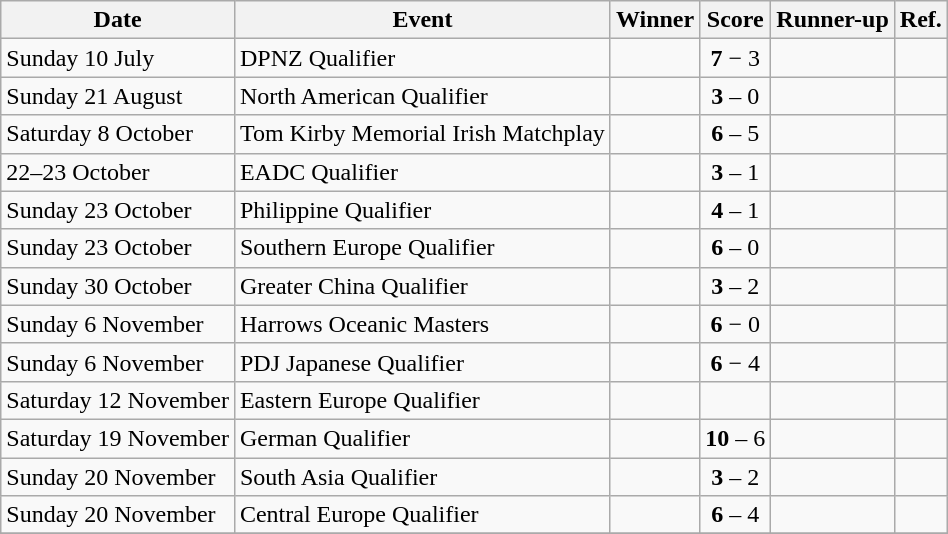<table class="wikitable">
<tr>
<th>Date</th>
<th>Event</th>
<th>Winner</th>
<th>Score</th>
<th>Runner-up</th>
<th>Ref.</th>
</tr>
<tr>
<td style="text-align:left">Sunday 10 July</td>
<td>DPNZ Qualifier</td>
<td style="text-align:right"></td>
<td style="text-align:center"><strong>7</strong> − 3</td>
<td></td>
<td style="text-align:center"></td>
</tr>
<tr>
<td>Sunday 21 August</td>
<td>North American Qualifier</td>
<td style="text-align:right"></td>
<td style="text-align:center"><strong>3</strong> – 0</td>
<td></td>
<td style="text-align:center"></td>
</tr>
<tr>
<td>Saturday 8 October</td>
<td>Tom Kirby Memorial Irish Matchplay</td>
<td style="text-align:right"></td>
<td style="text-align:center"><strong>6</strong> – 5</td>
<td></td>
<td style="text-align:center"></td>
</tr>
<tr>
<td>22–23 October</td>
<td>EADC Qualifier</td>
<td style="text-align:right"></td>
<td style="text-align:center"><strong>3</strong> – 1</td>
<td></td>
<td style="text-align:center"></td>
</tr>
<tr>
<td>Sunday 23 October</td>
<td>Philippine Qualifier</td>
<td style="text-align:right"></td>
<td style="text-align:center"><strong>4</strong> – 1</td>
<td></td>
<td style="text-align:center"></td>
</tr>
<tr>
<td>Sunday 23 October</td>
<td>Southern Europe Qualifier</td>
<td style="text-align:right"></td>
<td style="text-align:center"><strong>6</strong> – 0</td>
<td></td>
<td style="text-align:center"></td>
</tr>
<tr>
<td>Sunday 30 October</td>
<td>Greater China Qualifier</td>
<td style="text-align:right"></td>
<td style="text-align:center"><strong>3</strong> – 2</td>
<td></td>
<td style="text-align:center"></td>
</tr>
<tr>
<td>Sunday 6 November</td>
<td>Harrows Oceanic Masters</td>
<td style="text-align:right"></td>
<td style="text-align:center"><strong>6</strong> − 0</td>
<td></td>
<td style="text-align:center"></td>
</tr>
<tr>
<td>Sunday 6 November</td>
<td>PDJ Japanese Qualifier</td>
<td style="text-align:right"></td>
<td style="text-align:center"><strong>6</strong> − 4</td>
<td></td>
<td style="text-align:center"></td>
</tr>
<tr>
<td>Saturday 12 November</td>
<td>Eastern Europe Qualifier</td>
<td align=></td>
<td style="text-align:center"></td>
<td></td>
<td style="text-align:center"></td>
</tr>
<tr>
<td>Saturday 19 November</td>
<td>German Qualifier</td>
<td style="text-align:right"></td>
<td style="text-align:center"><strong>10</strong> – 6</td>
<td></td>
<td style="text-align:center"></td>
</tr>
<tr>
<td>Sunday 20 November</td>
<td>South Asia Qualifier</td>
<td style="text-align:right"></td>
<td style="text-align:center"><strong>3</strong> – 2</td>
<td></td>
<td style="text-align:center"></td>
</tr>
<tr>
<td>Sunday 20 November</td>
<td>Central Europe Qualifier</td>
<td style="text-align:right"></td>
<td style="text-align:center"><strong>6</strong> – 4</td>
<td></td>
<td style="text-align:center"></td>
</tr>
<tr>
</tr>
</table>
